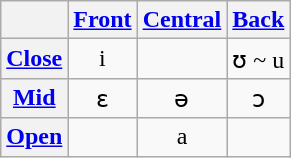<table class="wikitable" style="text-align:center">
<tr>
<th></th>
<th><a href='#'>Front</a></th>
<th><a href='#'>Central</a></th>
<th><a href='#'>Back</a></th>
</tr>
<tr align="center">
<th><a href='#'>Close</a></th>
<td>i</td>
<td></td>
<td>ʊ ~ u</td>
</tr>
<tr>
<th><a href='#'>Mid</a></th>
<td>ɛ</td>
<td>ə</td>
<td>ɔ</td>
</tr>
<tr align="center">
<th><a href='#'>Open</a></th>
<td></td>
<td>a</td>
<td></td>
</tr>
</table>
